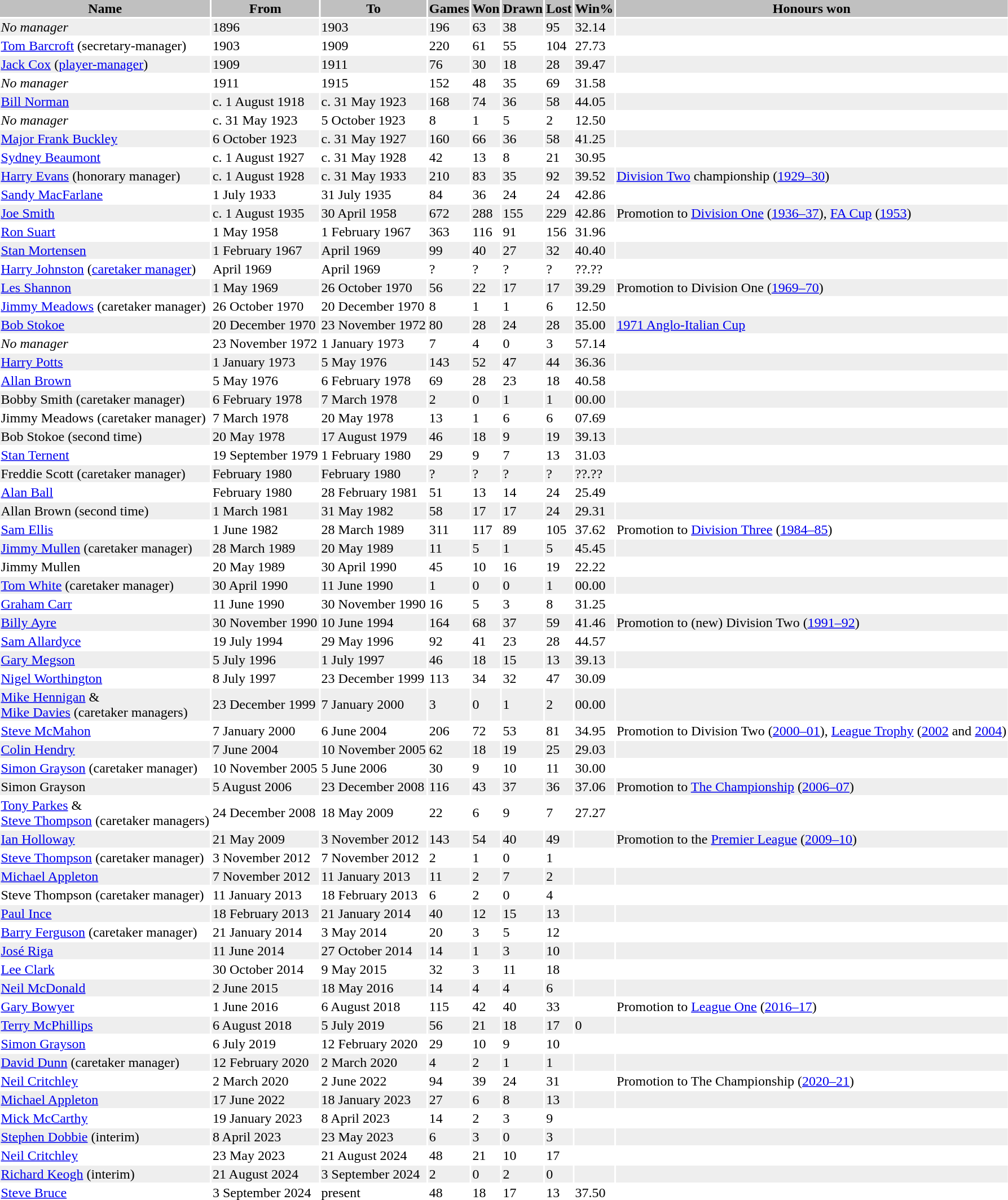<table class="toccolours">
<tr>
<th bgcolor=silver>Name</th>
<th bgcolor=silver>From</th>
<th bgcolor=silver>To</th>
<th bgcolor=silver>Games</th>
<th bgcolor=silver>Won</th>
<th bgcolor=silver>Drawn</th>
<th bgcolor=silver>Lost</th>
<th bgcolor=silver>Win%</th>
<th bgcolor=silver>Honours won</th>
</tr>
<tr bgcolor=#eeeeee>
<td><em>No manager</em></td>
<td>1896</td>
<td>1903</td>
<td>196</td>
<td>63</td>
<td>38</td>
<td>95</td>
<td>32.14</td>
<td></td>
</tr>
<tr>
<td><a href='#'>Tom Barcroft</a> (secretary-manager)</td>
<td>1903</td>
<td>1909</td>
<td>220</td>
<td>61</td>
<td>55</td>
<td>104</td>
<td>27.73</td>
<td></td>
</tr>
<tr bgcolor=#eeeeee>
<td><a href='#'>Jack Cox</a> (<a href='#'>player-manager</a>)</td>
<td>1909</td>
<td>1911</td>
<td>76</td>
<td>30</td>
<td>18</td>
<td>28</td>
<td>39.47</td>
<td></td>
</tr>
<tr>
<td><em>No manager</em></td>
<td>1911</td>
<td>1915</td>
<td>152</td>
<td>48</td>
<td>35</td>
<td>69</td>
<td>31.58</td>
<td></td>
</tr>
<tr bgcolor=#eeeeee>
<td><a href='#'>Bill Norman</a></td>
<td>c. 1 August 1918</td>
<td>c. 31 May 1923</td>
<td>168</td>
<td>74</td>
<td>36</td>
<td>58</td>
<td>44.05</td>
<td></td>
</tr>
<tr>
<td><em>No manager</em></td>
<td>c. 31 May 1923</td>
<td>5 October 1923</td>
<td>8</td>
<td>1</td>
<td>5</td>
<td>2</td>
<td>12.50</td>
<td></td>
</tr>
<tr bgcolor=#eeeeee>
<td><a href='#'>Major Frank Buckley</a></td>
<td>6 October 1923</td>
<td>c. 31 May 1927</td>
<td>160</td>
<td>66</td>
<td>36</td>
<td>58</td>
<td>41.25</td>
<td></td>
</tr>
<tr>
<td><a href='#'>Sydney Beaumont</a></td>
<td>c. 1 August 1927</td>
<td>c. 31 May 1928</td>
<td>42</td>
<td>13</td>
<td>8</td>
<td>21</td>
<td>30.95</td>
<td></td>
</tr>
<tr bgcolor=#eeeeee>
<td><a href='#'>Harry Evans</a> (honorary manager)</td>
<td>c. 1 August 1928</td>
<td>c. 31 May 1933</td>
<td>210</td>
<td>83</td>
<td>35</td>
<td>92</td>
<td>39.52</td>
<td><a href='#'>Division Two</a> championship (<a href='#'>1929–30</a>)</td>
</tr>
<tr>
<td><a href='#'>Sandy MacFarlane</a></td>
<td>1 July 1933</td>
<td>31 July 1935</td>
<td>84</td>
<td>36</td>
<td>24</td>
<td>24</td>
<td>42.86</td>
<td></td>
</tr>
<tr bgcolor=#eeeeee>
<td><a href='#'>Joe Smith</a></td>
<td>c. 1 August 1935</td>
<td>30 April 1958</td>
<td>672</td>
<td>288</td>
<td>155</td>
<td>229</td>
<td>42.86</td>
<td>Promotion to <a href='#'>Division One</a> (<a href='#'>1936–37</a>), <a href='#'>FA Cup</a> (<a href='#'>1953</a>)</td>
</tr>
<tr>
<td><a href='#'>Ron Suart</a></td>
<td>1 May 1958</td>
<td>1 February 1967</td>
<td>363</td>
<td>116</td>
<td>91</td>
<td>156</td>
<td>31.96</td>
<td></td>
</tr>
<tr bgcolor=#eeeeee>
<td><a href='#'>Stan Mortensen</a></td>
<td>1 February 1967</td>
<td>April 1969</td>
<td>99</td>
<td>40</td>
<td>27</td>
<td>32</td>
<td>40.40</td>
<td></td>
</tr>
<tr>
<td><a href='#'>Harry Johnston</a> (<a href='#'>caretaker manager</a>)</td>
<td>April 1969</td>
<td>April 1969</td>
<td>?</td>
<td>?</td>
<td>?</td>
<td>?</td>
<td>??.??</td>
<td></td>
</tr>
<tr bgcolor=#eeeeee>
<td><a href='#'>Les Shannon</a></td>
<td>1 May 1969</td>
<td>26 October 1970</td>
<td>56</td>
<td>22</td>
<td>17</td>
<td>17</td>
<td>39.29</td>
<td>Promotion to Division One (<a href='#'>1969–70</a>)</td>
</tr>
<tr>
<td><a href='#'>Jimmy Meadows</a> (caretaker manager)</td>
<td>26 October 1970</td>
<td>20 December 1970</td>
<td>8</td>
<td>1</td>
<td>1</td>
<td>6</td>
<td>12.50</td>
<td></td>
</tr>
<tr bgcolor=#eeeeee>
<td><a href='#'>Bob Stokoe</a></td>
<td>20 December 1970</td>
<td>23 November 1972</td>
<td>80</td>
<td>28</td>
<td>24</td>
<td>28</td>
<td>35.00</td>
<td><a href='#'>1971 Anglo-Italian Cup</a></td>
</tr>
<tr>
<td><em>No manager</em></td>
<td>23 November 1972</td>
<td>1 January 1973</td>
<td>7</td>
<td>4</td>
<td>0</td>
<td>3</td>
<td>57.14</td>
<td></td>
</tr>
<tr bgcolor=#eeeeee>
<td><a href='#'>Harry Potts</a></td>
<td>1 January 1973</td>
<td>5 May 1976</td>
<td>143</td>
<td>52</td>
<td>47</td>
<td>44</td>
<td>36.36</td>
<td></td>
</tr>
<tr>
<td><a href='#'>Allan Brown</a></td>
<td>5 May 1976</td>
<td>6 February 1978</td>
<td>69</td>
<td>28</td>
<td>23</td>
<td>18</td>
<td>40.58</td>
<td></td>
</tr>
<tr bgcolor=#eeeeee>
<td>Bobby Smith (caretaker manager)</td>
<td>6 February 1978</td>
<td>7 March 1978</td>
<td>2</td>
<td>0</td>
<td>1</td>
<td>1</td>
<td>00.00</td>
<td></td>
</tr>
<tr>
<td>Jimmy Meadows (caretaker manager)</td>
<td>7 March 1978</td>
<td>20 May 1978</td>
<td>13</td>
<td>1</td>
<td>6</td>
<td>6</td>
<td>07.69</td>
<td></td>
</tr>
<tr bgcolor=#eeeeee>
<td>Bob Stokoe (second time)</td>
<td>20 May 1978</td>
<td>17 August 1979</td>
<td>46</td>
<td>18</td>
<td>9</td>
<td>19</td>
<td>39.13</td>
<td></td>
</tr>
<tr>
<td><a href='#'>Stan Ternent</a></td>
<td>19 September 1979</td>
<td>1 February 1980</td>
<td>29</td>
<td>9</td>
<td>7</td>
<td>13</td>
<td>31.03</td>
<td></td>
</tr>
<tr bgcolor=#eeeeee>
<td>Freddie Scott (caretaker manager)</td>
<td>February 1980</td>
<td>February 1980</td>
<td>?</td>
<td>?</td>
<td>?</td>
<td>?</td>
<td>??.??</td>
<td></td>
</tr>
<tr>
<td><a href='#'>Alan Ball</a></td>
<td>February 1980</td>
<td>28 February 1981</td>
<td>51</td>
<td>13</td>
<td>14</td>
<td>24</td>
<td>25.49</td>
<td></td>
</tr>
<tr bgcolor=#eeeeee>
<td>Allan Brown (second time)</td>
<td>1 March 1981</td>
<td>31 May 1982</td>
<td>58</td>
<td>17</td>
<td>17</td>
<td>24</td>
<td>29.31</td>
<td></td>
</tr>
<tr>
<td><a href='#'>Sam Ellis</a></td>
<td>1 June 1982</td>
<td>28 March 1989</td>
<td>311</td>
<td>117</td>
<td>89</td>
<td>105</td>
<td>37.62</td>
<td>Promotion to <a href='#'>Division Three</a> (<a href='#'>1984–85</a>)</td>
</tr>
<tr bgcolor=#eeeeee>
<td><a href='#'>Jimmy Mullen</a> (caretaker manager)</td>
<td>28 March 1989</td>
<td>20 May 1989</td>
<td>11</td>
<td>5</td>
<td>1</td>
<td>5</td>
<td>45.45</td>
<td></td>
</tr>
<tr>
<td>Jimmy Mullen</td>
<td>20 May 1989</td>
<td>30 April 1990</td>
<td>45</td>
<td>10</td>
<td>16</td>
<td>19</td>
<td>22.22</td>
<td></td>
</tr>
<tr bgcolor=#eeeeee>
<td><a href='#'>Tom White</a> (caretaker manager)</td>
<td>30 April 1990</td>
<td>11 June 1990</td>
<td>1</td>
<td>0</td>
<td>0</td>
<td>1</td>
<td>00.00</td>
<td></td>
</tr>
<tr>
<td><a href='#'>Graham Carr</a></td>
<td>11 June 1990</td>
<td>30 November 1990</td>
<td>16</td>
<td>5</td>
<td>3</td>
<td>8</td>
<td>31.25</td>
<td></td>
</tr>
<tr bgcolor=#eeeeee>
<td><a href='#'>Billy Ayre</a></td>
<td>30 November 1990</td>
<td>10 June 1994</td>
<td>164</td>
<td>68</td>
<td>37</td>
<td>59</td>
<td>41.46</td>
<td>Promotion to (new) Division Two (<a href='#'>1991–92</a>)</td>
</tr>
<tr>
<td><a href='#'>Sam Allardyce</a></td>
<td>19 July 1994</td>
<td>29 May 1996</td>
<td>92</td>
<td>41</td>
<td>23</td>
<td>28</td>
<td>44.57</td>
<td></td>
</tr>
<tr bgcolor=#eeeeee>
<td><a href='#'>Gary Megson</a></td>
<td>5 July 1996</td>
<td>1 July 1997</td>
<td>46</td>
<td>18</td>
<td>15</td>
<td>13</td>
<td>39.13</td>
<td></td>
</tr>
<tr>
<td><a href='#'>Nigel Worthington</a></td>
<td>8 July 1997</td>
<td>23 December 1999</td>
<td>113</td>
<td>34</td>
<td>32</td>
<td>47</td>
<td>30.09</td>
</tr>
<tr bgcolor=#eeeeee>
<td><a href='#'>Mike Hennigan</a> &<br><a href='#'>Mike Davies</a> (caretaker managers)</td>
<td>23 December 1999</td>
<td>7 January 2000</td>
<td>3</td>
<td>0</td>
<td>1</td>
<td>2</td>
<td>00.00</td>
<td></td>
</tr>
<tr>
<td><a href='#'>Steve McMahon</a></td>
<td>7 January 2000</td>
<td>6 June 2004</td>
<td>206</td>
<td>72</td>
<td>53</td>
<td>81</td>
<td>34.95</td>
<td>Promotion to Division Two (<a href='#'>2000–01</a>), <a href='#'>League Trophy</a> (<a href='#'>2002</a> and <a href='#'>2004</a>)</td>
</tr>
<tr bgcolor=#eeeeee>
<td><a href='#'>Colin Hendry</a></td>
<td>7 June 2004</td>
<td>10 November 2005</td>
<td>62</td>
<td>18</td>
<td>19</td>
<td>25</td>
<td>29.03</td>
<td></td>
</tr>
<tr>
<td><a href='#'>Simon Grayson</a> (caretaker manager)</td>
<td>10 November 2005</td>
<td>5 June 2006</td>
<td>30</td>
<td>9</td>
<td>10</td>
<td>11</td>
<td>30.00</td>
<td></td>
</tr>
<tr bgcolor=#eeeeee>
<td>Simon Grayson</td>
<td>5 August 2006</td>
<td>23 December 2008</td>
<td>116</td>
<td>43</td>
<td>37</td>
<td>36</td>
<td>37.06</td>
<td>Promotion to <a href='#'>The Championship</a> (<a href='#'>2006–07</a>)</td>
</tr>
<tr>
<td><a href='#'>Tony Parkes</a> &<br><a href='#'>Steve Thompson</a> (caretaker managers)</td>
<td>24 December 2008</td>
<td>18 May 2009</td>
<td>22</td>
<td>6</td>
<td>9</td>
<td>7</td>
<td>27.27</td>
<td></td>
</tr>
<tr bgcolor=#eeeeee>
<td><a href='#'>Ian Holloway</a></td>
<td>21 May 2009</td>
<td>3 November 2012</td>
<td>143</td>
<td>54</td>
<td>40</td>
<td>49</td>
<td></td>
<td>Promotion to the <a href='#'>Premier League</a> (<a href='#'>2009–10</a>)</td>
</tr>
<tr>
<td><a href='#'>Steve Thompson</a> (caretaker manager)</td>
<td>3 November 2012</td>
<td>7 November 2012</td>
<td>2</td>
<td>1</td>
<td>0</td>
<td>1</td>
<td></td>
<td></td>
</tr>
<tr bgcolor=#eeeeee>
<td><a href='#'>Michael Appleton</a></td>
<td>7 November 2012</td>
<td>11 January 2013</td>
<td>11</td>
<td>2</td>
<td>7</td>
<td>2</td>
<td></td>
<td></td>
</tr>
<tr>
<td>Steve Thompson (caretaker manager)</td>
<td>11 January 2013</td>
<td>18 February 2013</td>
<td>6</td>
<td>2</td>
<td>0</td>
<td>4</td>
<td></td>
<td></td>
</tr>
<tr bgcolor=#eeeeee>
<td><a href='#'>Paul Ince</a></td>
<td>18 February 2013</td>
<td>21 January 2014</td>
<td>40</td>
<td>12</td>
<td>15</td>
<td>13</td>
<td></td>
<td></td>
</tr>
<tr>
<td><a href='#'>Barry Ferguson</a> (caretaker manager)</td>
<td>21 January 2014</td>
<td>3 May 2014</td>
<td>20</td>
<td>3</td>
<td>5</td>
<td>12</td>
<td></td>
<td></td>
</tr>
<tr bgcolor=#eeeeee>
<td><a href='#'>José Riga</a></td>
<td>11 June 2014</td>
<td>27 October 2014</td>
<td>14</td>
<td>1</td>
<td>3</td>
<td>10</td>
<td></td>
<td></td>
</tr>
<tr>
<td><a href='#'>Lee Clark</a></td>
<td>30 October 2014</td>
<td>9 May 2015</td>
<td>32</td>
<td>3</td>
<td>11</td>
<td>18</td>
<td></td>
<td></td>
</tr>
<tr bgcolor=#eeeeee>
<td><a href='#'>Neil McDonald</a></td>
<td>2 June 2015</td>
<td>18 May 2016</td>
<td>14</td>
<td>4</td>
<td>4</td>
<td>6</td>
<td></td>
<td></td>
</tr>
<tr>
<td><a href='#'>Gary Bowyer</a></td>
<td>1 June 2016</td>
<td>6 August 2018</td>
<td>115</td>
<td>42</td>
<td>40</td>
<td>33</td>
<td></td>
<td>Promotion to <a href='#'>League One</a> (<a href='#'>2016–17</a>)</td>
</tr>
<tr bgcolor=#eeeeee>
<td><a href='#'>Terry McPhillips</a></td>
<td>6 August 2018</td>
<td>5 July 2019</td>
<td>56</td>
<td>21</td>
<td>18</td>
<td>17</td>
<td>0</td>
<td></td>
</tr>
<tr>
<td><a href='#'>Simon Grayson</a></td>
<td>6 July 2019</td>
<td>12 February 2020</td>
<td>29</td>
<td>10</td>
<td>9</td>
<td>10</td>
<td></td>
<td></td>
</tr>
<tr bgcolor=#eeeeee>
<td><a href='#'>David Dunn</a> (caretaker manager)</td>
<td>12 February 2020</td>
<td>2 March 2020</td>
<td>4</td>
<td>2</td>
<td>1</td>
<td>1</td>
<td></td>
<td></td>
</tr>
<tr>
<td><a href='#'>Neil Critchley</a></td>
<td>2 March 2020</td>
<td>2 June 2022</td>
<td>94</td>
<td>39</td>
<td>24</td>
<td>31</td>
<td></td>
<td>Promotion to The Championship (<a href='#'>2020–21</a>)</td>
</tr>
<tr bgcolor=#eeeeee>
<td><a href='#'>Michael Appleton</a></td>
<td>17 June 2022</td>
<td>18 January 2023</td>
<td>27</td>
<td>6</td>
<td>8</td>
<td>13</td>
<td></td>
<td></td>
</tr>
<tr>
<td><a href='#'>Mick McCarthy</a></td>
<td>19 January 2023</td>
<td>8 April 2023</td>
<td>14</td>
<td>2</td>
<td>3</td>
<td>9</td>
<td></td>
<td></td>
</tr>
<tr bgcolor=#eeeeee>
<td><a href='#'>Stephen Dobbie</a> (interim)</td>
<td>8 April 2023</td>
<td>23 May 2023</td>
<td>6</td>
<td>3</td>
<td>0</td>
<td>3</td>
<td></td>
<td></td>
</tr>
<tr>
<td><a href='#'>Neil Critchley</a></td>
<td>23 May 2023</td>
<td>21 August 2024</td>
<td>48</td>
<td>21</td>
<td>10</td>
<td>17</td>
<td></td>
<td></td>
</tr>
<tr bgcolor=#eeeeee>
<td><a href='#'>Richard Keogh</a> (interim)</td>
<td>21 August 2024</td>
<td>3 September 2024</td>
<td>2</td>
<td>0</td>
<td>2</td>
<td>0</td>
<td></td>
<td></td>
</tr>
<tr>
<td><a href='#'>Steve Bruce</a></td>
<td>3 September 2024</td>
<td>present</td>
<td>48</td>
<td>18</td>
<td>17</td>
<td>13</td>
<td>37.50</td>
<td></td>
</tr>
</table>
